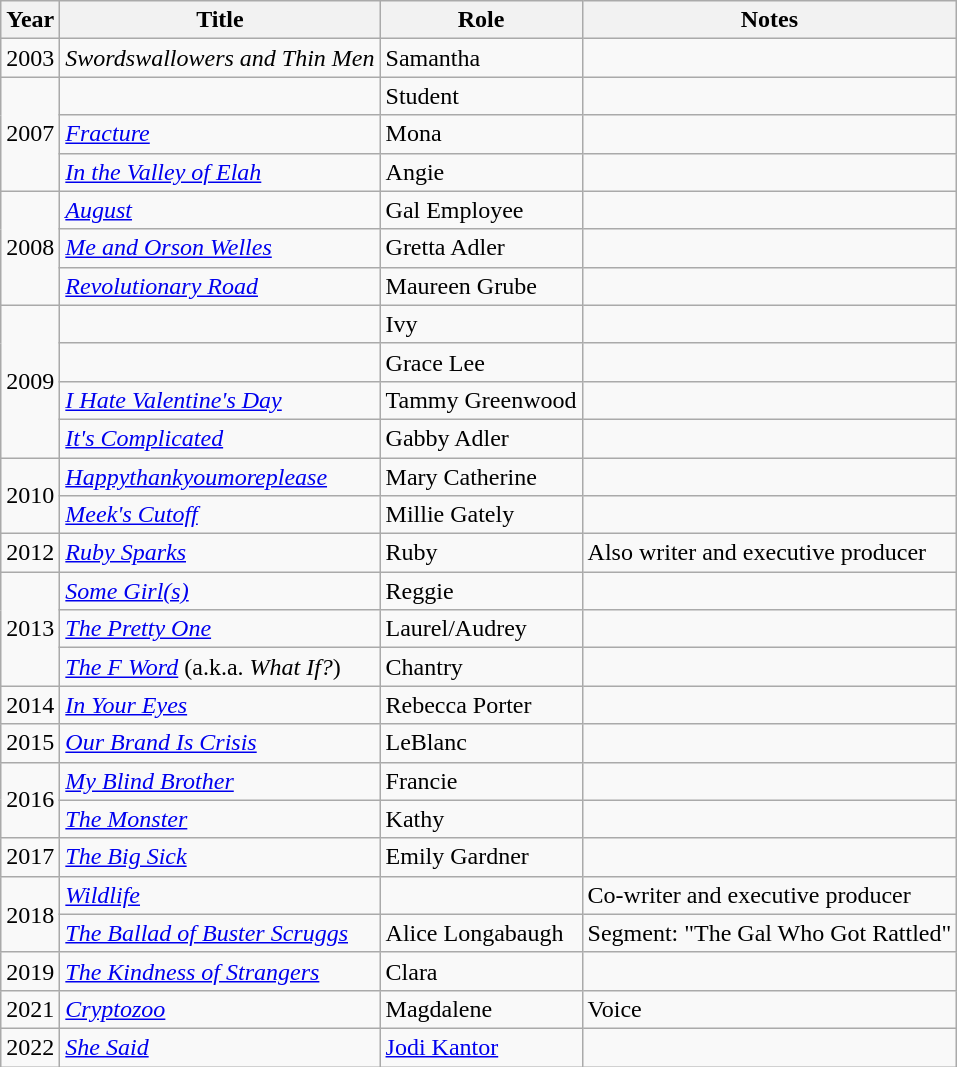<table class="wikitable sortable plainrowheaders">
<tr>
<th scope="col">Year</th>
<th scope="col">Title</th>
<th scope="col">Role</th>
<th scope="col">Notes</th>
</tr>
<tr>
<td align="center">2003</td>
<td scope="row"><em>Swordswallowers and Thin Men</em></td>
<td>Samantha</td>
<td></td>
</tr>
<tr>
<td rowspan="3" align="center">2007</td>
<td scope="row"><em></em></td>
<td>Student</td>
<td></td>
</tr>
<tr>
<td scope="row"><em><a href='#'>Fracture</a></em></td>
<td>Mona</td>
<td></td>
</tr>
<tr>
<td scope="row"><em><a href='#'>In the Valley of Elah</a></em></td>
<td>Angie</td>
<td></td>
</tr>
<tr>
<td rowspan="3" align="center">2008</td>
<td scope="row"><em><a href='#'>August</a></em></td>
<td>Gal Employee</td>
<td></td>
</tr>
<tr>
<td scope="row"><em><a href='#'>Me and Orson Welles</a></em></td>
<td>Gretta Adler</td>
<td></td>
</tr>
<tr>
<td scope="row"><em><a href='#'>Revolutionary Road</a></em></td>
<td>Maureen Grube</td>
<td></td>
</tr>
<tr>
<td rowspan="4" align="center">2009</td>
<td scope="row"><em></em></td>
<td>Ivy</td>
<td></td>
</tr>
<tr>
<td scope="row"><em></em></td>
<td>Grace Lee</td>
<td></td>
</tr>
<tr>
<td scope="row"><em><a href='#'>I Hate Valentine's Day</a></em></td>
<td>Tammy Greenwood</td>
<td></td>
</tr>
<tr>
<td scope="row"><em><a href='#'>It's Complicated</a></em></td>
<td>Gabby Adler</td>
<td></td>
</tr>
<tr>
<td rowspan="2" align="center">2010</td>
<td scope="row"><em><a href='#'>Happythankyoumoreplease</a></em></td>
<td>Mary Catherine</td>
<td></td>
</tr>
<tr>
<td scope="row"><em><a href='#'>Meek's Cutoff</a></em></td>
<td>Millie Gately</td>
<td></td>
</tr>
<tr>
<td align="center">2012</td>
<td scope="row"><em><a href='#'>Ruby Sparks</a></em></td>
<td>Ruby</td>
<td>Also writer and executive producer</td>
</tr>
<tr>
<td rowspan="3" align="center">2013</td>
<td scope="row"><em><a href='#'>Some Girl(s)</a></em></td>
<td>Reggie</td>
<td></td>
</tr>
<tr>
<td scope="row"><em><a href='#'>The Pretty One</a></em></td>
<td>Laurel/Audrey</td>
<td></td>
</tr>
<tr>
<td scope="row"><em><a href='#'>The F Word</a></em> (a.k.a. <em>What If?</em>)</td>
<td>Chantry</td>
<td></td>
</tr>
<tr>
<td align="center">2014</td>
<td scope="row"><em><a href='#'>In Your Eyes</a></em></td>
<td>Rebecca Porter</td>
<td></td>
</tr>
<tr>
<td align="center">2015</td>
<td scope="row"><em><a href='#'>Our Brand Is Crisis</a></em></td>
<td>LeBlanc</td>
<td></td>
</tr>
<tr>
<td rowspan="2" align="center">2016</td>
<td scope="row"><em><a href='#'>My Blind Brother</a></em></td>
<td>Francie</td>
<td></td>
</tr>
<tr>
<td scope="row"><em><a href='#'>The Monster</a></em></td>
<td>Kathy</td>
<td></td>
</tr>
<tr>
<td align="center">2017</td>
<td scope="row"><em><a href='#'>The Big Sick</a></em></td>
<td>Emily Gardner</td>
<td></td>
</tr>
<tr>
<td rowspan="2" align="center">2018</td>
<td scope="row"><em><a href='#'>Wildlife</a></em></td>
<td></td>
<td>Co-writer and executive producer</td>
</tr>
<tr>
<td scope="row"><em><a href='#'>The Ballad of Buster Scruggs</a></em></td>
<td>Alice Longabaugh</td>
<td>Segment: "The Gal Who Got Rattled"</td>
</tr>
<tr>
<td align="center">2019</td>
<td scope="row"><em><a href='#'>The Kindness of Strangers</a></em></td>
<td>Clara</td>
<td></td>
</tr>
<tr>
<td align="center">2021</td>
<td scope="row"><em><a href='#'>Cryptozoo</a></em></td>
<td>Magdalene</td>
<td>Voice</td>
</tr>
<tr>
<td align="center">2022</td>
<td scope="row"><em><a href='#'>She Said</a></em></td>
<td><a href='#'>Jodi Kantor</a></td>
<td></td>
</tr>
</table>
